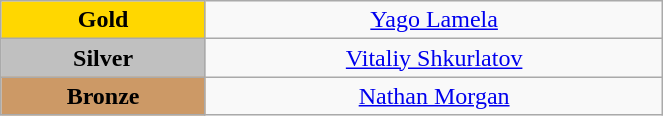<table class="wikitable" style="text-align:center; " width="35%">
<tr>
<td bgcolor="gold"><strong>Gold</strong></td>
<td><a href='#'>Yago Lamela</a><br>  <small><em></em></small></td>
</tr>
<tr>
<td bgcolor="silver"><strong>Silver</strong></td>
<td><a href='#'>Vitaliy Shkurlatov</a><br>  <small><em></em></small></td>
</tr>
<tr>
<td bgcolor="CC9966"><strong>Bronze</strong></td>
<td><a href='#'>Nathan Morgan</a><br>  <small><em></em></small></td>
</tr>
</table>
